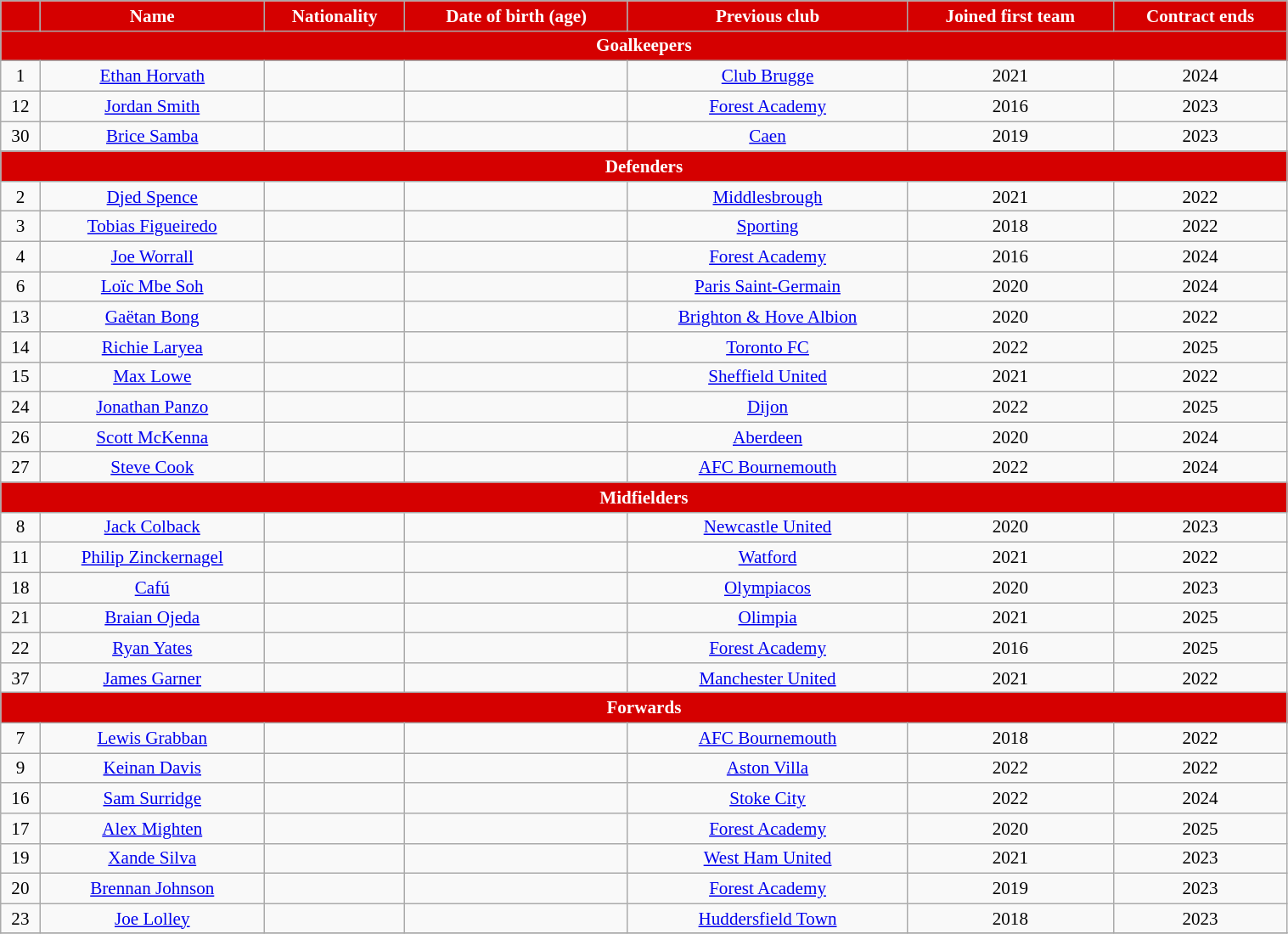<table class="wikitable" style="text-align:center; font-size:88%; width:80%;">
<tr>
<th style="background:#d50000; color:white; text-align:center;"></th>
<th style="background:#d50000; color:white; text-align:center;">Name</th>
<th style="background:#d50000; color:white; text-align:center;">Nationality</th>
<th style="background:#d50000; color:white; text-align:center;">Date of birth (age)</th>
<th style="background:#d50000; color:white; text-align:center;">Previous club</th>
<th style="background:#d50000; color:white; text-align:center;">Joined first team</th>
<th style="background:#d50000; color:white; text-align:center;">Contract ends</th>
</tr>
<tr>
<th colspan="12" style="background:#d50000; color:white; text-align:center;">Goalkeepers</th>
</tr>
<tr>
<td>1</td>
<td><a href='#'>Ethan Horvath</a></td>
<td></td>
<td></td>
<td> <a href='#'>Club Brugge</a></td>
<td>2021</td>
<td>2024</td>
</tr>
<tr>
<td>12</td>
<td><a href='#'>Jordan Smith</a></td>
<td></td>
<td></td>
<td> <a href='#'>Forest Academy</a></td>
<td>2016</td>
<td>2023</td>
</tr>
<tr>
<td>30</td>
<td><a href='#'>Brice Samba</a></td>
<td></td>
<td></td>
<td> <a href='#'>Caen</a></td>
<td>2019</td>
<td>2023</td>
</tr>
<tr>
</tr>
<tr>
<th colspan="12" style="background:#d50000; color:white; text-align:center;">Defenders</th>
</tr>
<tr>
<td>2</td>
<td><a href='#'>Djed Spence</a></td>
<td></td>
<td></td>
<td> <a href='#'>Middlesbrough</a></td>
<td>2021</td>
<td>2022</td>
</tr>
<tr>
<td>3</td>
<td><a href='#'>Tobias Figueiredo</a></td>
<td></td>
<td></td>
<td> <a href='#'>Sporting</a></td>
<td>2018</td>
<td>2022</td>
</tr>
<tr>
<td>4</td>
<td><a href='#'>Joe Worrall</a></td>
<td></td>
<td></td>
<td> <a href='#'>Forest Academy</a></td>
<td>2016</td>
<td>2024</td>
</tr>
<tr>
<td>6</td>
<td><a href='#'>Loïc Mbe Soh</a></td>
<td></td>
<td></td>
<td> <a href='#'>Paris Saint-Germain</a></td>
<td>2020</td>
<td>2024</td>
</tr>
<tr>
<td>13</td>
<td><a href='#'>Gaëtan Bong</a></td>
<td></td>
<td></td>
<td> <a href='#'>Brighton & Hove Albion</a></td>
<td>2020</td>
<td>2022</td>
</tr>
<tr>
<td>14</td>
<td><a href='#'>Richie Laryea</a></td>
<td></td>
<td></td>
<td> <a href='#'>Toronto FC</a></td>
<td>2022</td>
<td>2025</td>
</tr>
<tr>
<td>15</td>
<td><a href='#'>Max Lowe</a></td>
<td></td>
<td></td>
<td> <a href='#'>Sheffield United</a></td>
<td>2021</td>
<td>2022</td>
</tr>
<tr>
<td>24</td>
<td><a href='#'>Jonathan Panzo</a></td>
<td></td>
<td></td>
<td> <a href='#'>Dijon</a></td>
<td>2022</td>
<td>2025</td>
</tr>
<tr>
<td>26</td>
<td><a href='#'>Scott McKenna</a></td>
<td></td>
<td></td>
<td> <a href='#'>Aberdeen</a></td>
<td>2020</td>
<td>2024</td>
</tr>
<tr>
<td>27</td>
<td><a href='#'>Steve Cook</a></td>
<td></td>
<td></td>
<td> <a href='#'>AFC Bournemouth</a></td>
<td>2022</td>
<td>2024</td>
</tr>
<tr>
<th colspan="12" style="background:#d50000; color:white; text-align:center;">Midfielders</th>
</tr>
<tr>
<td>8</td>
<td><a href='#'>Jack Colback</a></td>
<td></td>
<td></td>
<td> <a href='#'>Newcastle United</a></td>
<td>2020</td>
<td>2023</td>
</tr>
<tr>
<td>11</td>
<td><a href='#'>Philip Zinckernagel</a></td>
<td></td>
<td></td>
<td> <a href='#'>Watford</a></td>
<td>2021</td>
<td>2022</td>
</tr>
<tr>
<td>18</td>
<td><a href='#'>Cafú</a></td>
<td></td>
<td></td>
<td> <a href='#'>Olympiacos</a></td>
<td>2020</td>
<td>2023</td>
</tr>
<tr>
<td>21</td>
<td><a href='#'>Braian Ojeda</a></td>
<td></td>
<td></td>
<td> <a href='#'>Olimpia</a></td>
<td>2021</td>
<td>2025</td>
</tr>
<tr>
<td>22</td>
<td><a href='#'>Ryan Yates</a></td>
<td></td>
<td></td>
<td> <a href='#'>Forest Academy</a></td>
<td>2016</td>
<td>2025</td>
</tr>
<tr>
<td>37</td>
<td><a href='#'>James Garner</a></td>
<td></td>
<td></td>
<td> <a href='#'>Manchester United</a></td>
<td>2021</td>
<td>2022</td>
</tr>
<tr>
<th colspan="12" style="background:#d50000; color:white; text-align:center;">Forwards</th>
</tr>
<tr>
<td>7</td>
<td><a href='#'>Lewis Grabban</a></td>
<td></td>
<td></td>
<td> <a href='#'>AFC Bournemouth</a></td>
<td>2018</td>
<td>2022</td>
</tr>
<tr>
<td>9</td>
<td><a href='#'>Keinan Davis</a></td>
<td></td>
<td></td>
<td> <a href='#'>Aston Villa</a></td>
<td>2022</td>
<td>2022</td>
</tr>
<tr>
<td>16</td>
<td><a href='#'>Sam Surridge</a></td>
<td></td>
<td></td>
<td> <a href='#'>Stoke City</a></td>
<td>2022</td>
<td>2024</td>
</tr>
<tr>
<td>17</td>
<td><a href='#'>Alex Mighten</a></td>
<td></td>
<td></td>
<td> <a href='#'>Forest Academy</a></td>
<td>2020</td>
<td>2025</td>
</tr>
<tr>
<td>19</td>
<td><a href='#'>Xande Silva</a></td>
<td></td>
<td></td>
<td> <a href='#'>West Ham United</a></td>
<td>2021</td>
<td>2023</td>
</tr>
<tr>
<td>20</td>
<td><a href='#'>Brennan Johnson</a></td>
<td></td>
<td></td>
<td> <a href='#'>Forest Academy</a></td>
<td>2019</td>
<td>2023</td>
</tr>
<tr>
<td>23</td>
<td><a href='#'>Joe Lolley</a></td>
<td></td>
<td></td>
<td> <a href='#'>Huddersfield Town</a></td>
<td>2018</td>
<td>2023</td>
</tr>
<tr>
</tr>
</table>
